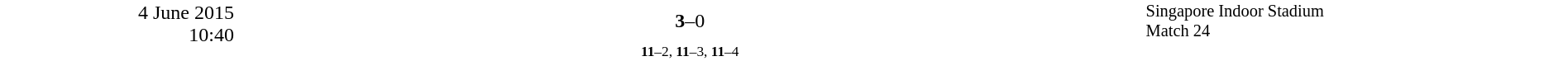<table style="width:100%; background:#ffffff;" cellspacing="0">
<tr>
<td rowspan="2" width="15%" style="text-align:right; vertical-align:top;">4 June 2015<br>10:40<br></td>
<td width="25%" style="text-align:right"><strong></strong></td>
<td width="8%" style="text-align:center"><strong>3</strong>–0</td>
<td width="25%"></td>
<td width="27%" style="font-size:85%; vertical-align:top;">Singapore Indoor Stadium<br>Match 24</td>
</tr>
<tr width="58%" style="font-size:85%;vertical-align:top;"|>
<td colspan="3" style="font-size:85%; text-align:center; vertical-align:top;"><strong>11</strong>–2, <strong>11</strong>–3, <strong>11</strong>–4</td>
</tr>
</table>
